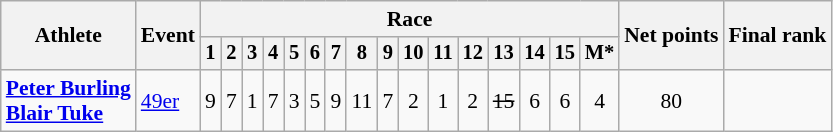<table class="wikitable" style="font-size:90%">
<tr>
<th rowspan="2">Athlete</th>
<th rowspan="2">Event</th>
<th colspan=16>Race</th>
<th rowspan=2>Net points</th>
<th rowspan=2>Final rank</th>
</tr>
<tr style="font-size:95%">
<th>1</th>
<th>2</th>
<th>3</th>
<th>4</th>
<th>5</th>
<th>6</th>
<th>7</th>
<th>8</th>
<th>9</th>
<th>10</th>
<th>11</th>
<th>12</th>
<th>13</th>
<th>14</th>
<th>15</th>
<th>M*</th>
</tr>
<tr align=center>
<td align=left><strong><a href='#'>Peter Burling</a><br><a href='#'>Blair Tuke</a></strong></td>
<td align=left><a href='#'>49er</a></td>
<td>9</td>
<td>7</td>
<td>1</td>
<td>7</td>
<td>3</td>
<td>5</td>
<td>9</td>
<td>11</td>
<td>7</td>
<td>2</td>
<td>1</td>
<td>2</td>
<td><s>15</s></td>
<td>6</td>
<td>6</td>
<td>4</td>
<td>80</td>
<td></td>
</tr>
</table>
